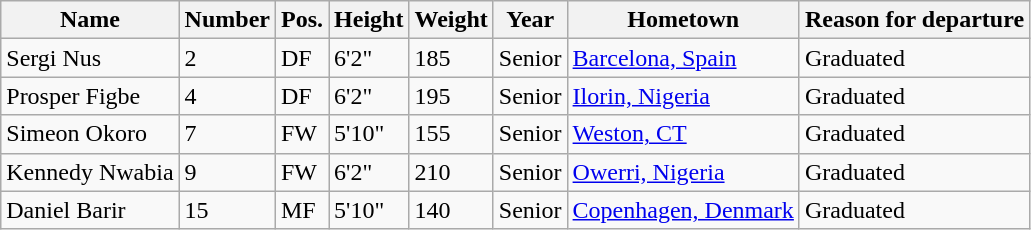<table class="wikitable sortable" border="1">
<tr>
<th>Name</th>
<th>Number</th>
<th>Pos.</th>
<th>Height</th>
<th>Weight</th>
<th>Year</th>
<th>Hometown</th>
<th class="unsortable">Reason for departure</th>
</tr>
<tr>
<td>Sergi Nus</td>
<td>2</td>
<td>DF</td>
<td>6'2"</td>
<td>185</td>
<td>Senior</td>
<td><a href='#'>Barcelona, Spain</a></td>
<td>Graduated</td>
</tr>
<tr>
<td>Prosper Figbe</td>
<td>4</td>
<td>DF</td>
<td>6'2"</td>
<td>195</td>
<td>Senior</td>
<td><a href='#'>Ilorin, Nigeria</a></td>
<td>Graduated</td>
</tr>
<tr>
<td>Simeon Okoro</td>
<td>7</td>
<td>FW</td>
<td>5'10"</td>
<td>155</td>
<td>Senior</td>
<td><a href='#'>Weston, CT</a></td>
<td>Graduated</td>
</tr>
<tr>
<td>Kennedy Nwabia</td>
<td>9</td>
<td>FW</td>
<td>6'2"</td>
<td>210</td>
<td>Senior</td>
<td><a href='#'>Owerri, Nigeria</a></td>
<td>Graduated</td>
</tr>
<tr>
<td>Daniel Barir</td>
<td>15</td>
<td>MF</td>
<td>5'10"</td>
<td>140</td>
<td>Senior</td>
<td><a href='#'>Copenhagen, Denmark</a></td>
<td>Graduated</td>
</tr>
</table>
